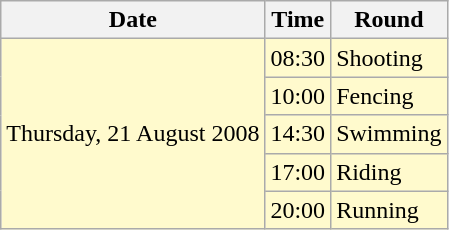<table class="wikitable">
<tr>
<th>Date</th>
<th>Time</th>
<th>Round</th>
</tr>
<tr style="background:lemonchiffon">
<td rowspan=5>Thursday, 21 August 2008</td>
<td>08:30</td>
<td>Shooting</td>
</tr>
<tr style="background:lemonchiffon">
<td>10:00</td>
<td>Fencing</td>
</tr>
<tr style="background:lemonchiffon">
<td>14:30</td>
<td>Swimming</td>
</tr>
<tr style="background:lemonchiffon">
<td>17:00</td>
<td>Riding</td>
</tr>
<tr style="background:lemonchiffon">
<td>20:00</td>
<td>Running</td>
</tr>
</table>
